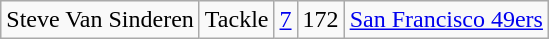<table class=wikitable style="text-align:center">
<tr>
<td>Steve Van Sinderen</td>
<td>Tackle</td>
<td><a href='#'>7</a></td>
<td>172</td>
<td><a href='#'>San Francisco 49ers</a></td>
</tr>
</table>
